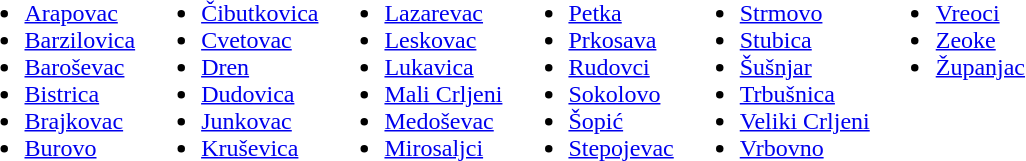<table>
<tr valign=top>
<td><br><ul><li><a href='#'>Arapovac</a></li><li><a href='#'>Barzilovica</a></li><li><a href='#'>Baroševac</a></li><li><a href='#'>Bistrica</a></li><li><a href='#'>Brajkovac</a></li><li><a href='#'>Burovo</a></li></ul></td>
<td><br><ul><li><a href='#'>Čibutkovica</a></li><li><a href='#'>Cvetovac</a></li><li><a href='#'>Dren</a></li><li><a href='#'>Dudovica</a></li><li><a href='#'>Junkovac</a></li><li><a href='#'>Kruševica</a></li></ul></td>
<td><br><ul><li><a href='#'>Lazarevac</a></li><li><a href='#'>Leskovac</a></li><li><a href='#'>Lukavica</a></li><li><a href='#'>Mali Crljeni</a></li><li><a href='#'>Medoševac</a></li><li><a href='#'>Mirosaljci</a></li></ul></td>
<td><br><ul><li><a href='#'>Petka</a></li><li><a href='#'>Prkosava</a></li><li><a href='#'>Rudovci</a></li><li><a href='#'>Sokolovo</a></li><li><a href='#'>Šopić</a></li><li><a href='#'>Stepojevac</a></li></ul></td>
<td><br><ul><li><a href='#'>Strmovo</a></li><li><a href='#'>Stubica</a></li><li><a href='#'>Šušnjar</a></li><li><a href='#'>Trbušnica</a></li><li><a href='#'>Veliki Crljeni</a></li><li><a href='#'>Vrbovno</a></li></ul></td>
<td><br><ul><li><a href='#'>Vreoci</a></li><li><a href='#'>Zeoke</a></li><li><a href='#'>Županjac</a></li></ul></td>
</tr>
</table>
